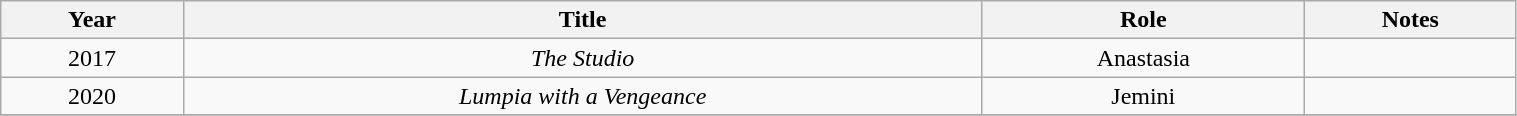<table class="wikitable"  style="text-align:center; width:80%;">
<tr>
<th>Year</th>
<th>Title</th>
<th>Role</th>
<th>Notes</th>
</tr>
<tr>
<td>2017</td>
<td><em>The Studio</em></td>
<td>Anastasia</td>
<td></td>
</tr>
<tr>
<td>2020</td>
<td><em>Lumpia with a Vengeance</em></td>
<td>Jemini</td>
<td></td>
</tr>
<tr>
</tr>
</table>
